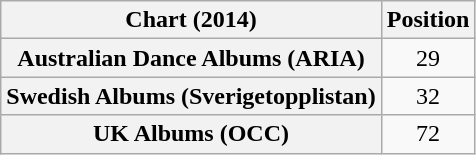<table class="wikitable sortable plainrowheaders" style="text-align:center">
<tr>
<th scope="col">Chart (2014)</th>
<th scope="col">Position</th>
</tr>
<tr>
<th scope="row">Australian Dance Albums (ARIA)</th>
<td>29</td>
</tr>
<tr>
<th scope="row">Swedish Albums (Sverigetopplistan)</th>
<td>32</td>
</tr>
<tr>
<th scope="row">UK Albums (OCC)</th>
<td>72</td>
</tr>
</table>
